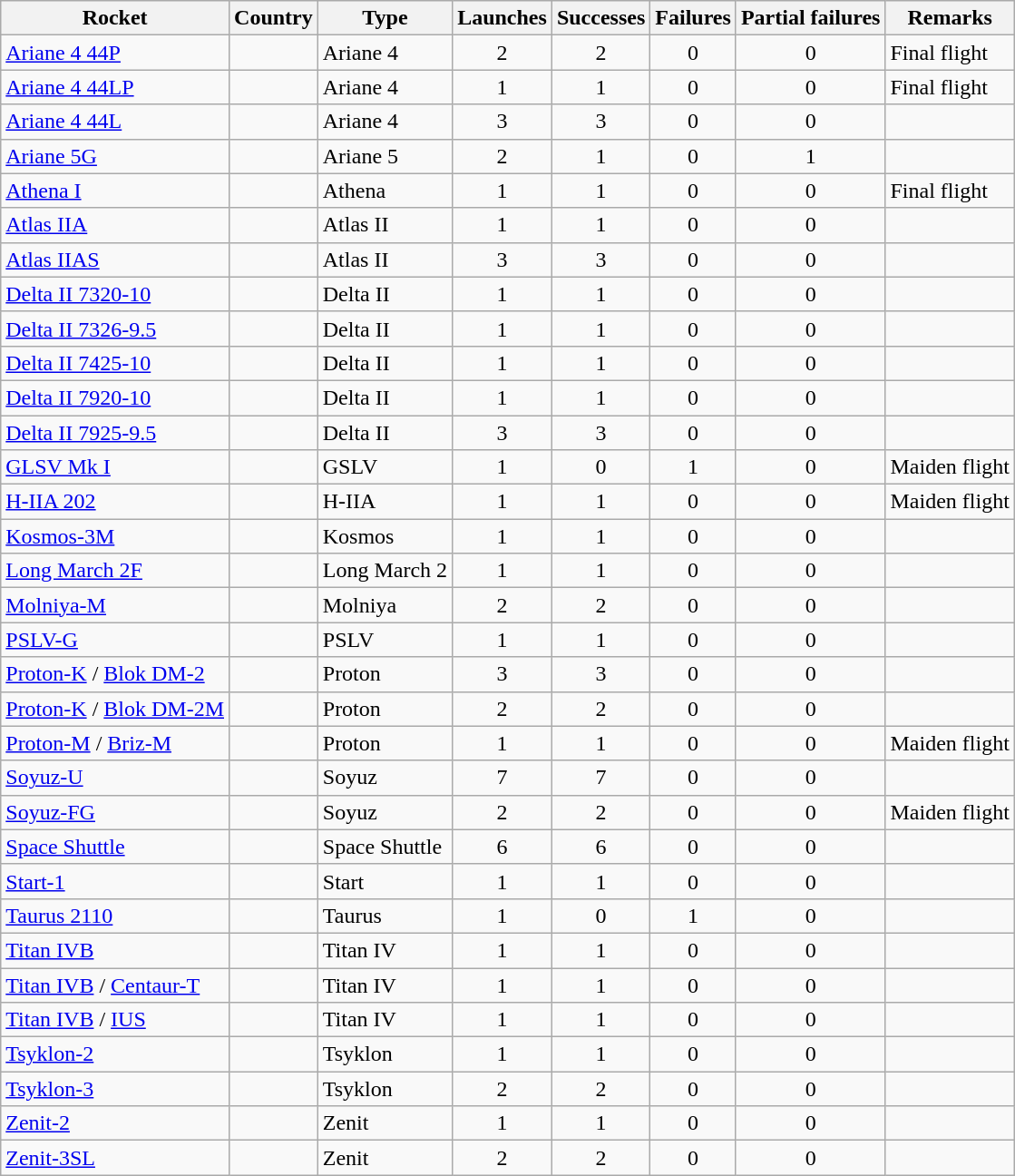<table class="wikitable sortable collapsible collapsed" style=text-align:center>
<tr>
<th>Rocket</th>
<th>Country</th>
<th>Type</th>
<th>Launches</th>
<th>Successes</th>
<th>Failures</th>
<th>Partial failures</th>
<th>Remarks</th>
</tr>
<tr>
<td align=left><a href='#'>Ariane 4 44P</a></td>
<td align=left></td>
<td align=left>Ariane 4</td>
<td>2</td>
<td>2</td>
<td>0</td>
<td>0</td>
<td align=left>Final flight</td>
</tr>
<tr>
<td align=left><a href='#'>Ariane 4 44LP</a></td>
<td align=left></td>
<td align=left>Ariane 4</td>
<td>1</td>
<td>1</td>
<td>0</td>
<td>0</td>
<td align=left>Final flight</td>
</tr>
<tr>
<td align=left><a href='#'>Ariane 4 44L</a></td>
<td align=left></td>
<td align=left>Ariane 4</td>
<td>3</td>
<td>3</td>
<td>0</td>
<td>0</td>
<td></td>
</tr>
<tr>
<td align=left><a href='#'>Ariane 5G</a></td>
<td align=left></td>
<td align=left>Ariane 5</td>
<td>2</td>
<td>1</td>
<td>0</td>
<td>1</td>
<td></td>
</tr>
<tr>
<td align=left><a href='#'>Athena I</a></td>
<td align=left></td>
<td align=left>Athena</td>
<td>1</td>
<td>1</td>
<td>0</td>
<td>0</td>
<td align=left>Final flight</td>
</tr>
<tr>
<td align=left><a href='#'>Atlas IIA</a></td>
<td align=left></td>
<td align=left>Atlas II</td>
<td>1</td>
<td>1</td>
<td>0</td>
<td>0</td>
<td></td>
</tr>
<tr>
<td align=left><a href='#'>Atlas IIAS</a></td>
<td align=left></td>
<td align=left>Atlas II</td>
<td>3</td>
<td>3</td>
<td>0</td>
<td>0</td>
<td></td>
</tr>
<tr>
<td align=left><a href='#'>Delta II 7320-10</a></td>
<td align=left></td>
<td align=left>Delta II</td>
<td>1</td>
<td>1</td>
<td>0</td>
<td>0</td>
<td></td>
</tr>
<tr>
<td align=left><a href='#'>Delta II 7326-9.5</a></td>
<td align=left></td>
<td align=left>Delta II</td>
<td>1</td>
<td>1</td>
<td>0</td>
<td>0</td>
<td></td>
</tr>
<tr>
<td align=left><a href='#'>Delta II 7425-10</a></td>
<td align=left></td>
<td align=left>Delta II</td>
<td>1</td>
<td>1</td>
<td>0</td>
<td>0</td>
<td></td>
</tr>
<tr>
<td align=left><a href='#'>Delta II 7920-10</a></td>
<td align=left></td>
<td align=left>Delta II</td>
<td>1</td>
<td>1</td>
<td>0</td>
<td>0</td>
<td></td>
</tr>
<tr>
<td align=left><a href='#'>Delta II 7925-9.5</a></td>
<td align=left></td>
<td align=left>Delta II</td>
<td>3</td>
<td>3</td>
<td>0</td>
<td>0</td>
<td></td>
</tr>
<tr>
<td align=left><a href='#'>GLSV Mk I</a></td>
<td align=left></td>
<td align=left>GSLV</td>
<td>1</td>
<td>0</td>
<td>1</td>
<td>0</td>
<td align=left>Maiden flight</td>
</tr>
<tr>
<td align=left><a href='#'>H-IIA 202</a></td>
<td align=left></td>
<td align=left>H-IIA</td>
<td>1</td>
<td>1</td>
<td>0</td>
<td>0</td>
<td align=left>Maiden flight</td>
</tr>
<tr>
<td align=left><a href='#'>Kosmos-3M</a></td>
<td align=left></td>
<td align=left>Kosmos</td>
<td>1</td>
<td>1</td>
<td>0</td>
<td>0</td>
<td></td>
</tr>
<tr>
<td align=left><a href='#'>Long March 2F</a></td>
<td align=left></td>
<td align=left>Long March 2</td>
<td>1</td>
<td>1</td>
<td>0</td>
<td>0</td>
<td></td>
</tr>
<tr>
<td align=left><a href='#'>Molniya-M</a></td>
<td align=left></td>
<td align=left>Molniya</td>
<td>2</td>
<td>2</td>
<td>0</td>
<td>0</td>
<td></td>
</tr>
<tr>
<td align=left><a href='#'>PSLV-G</a></td>
<td align=left></td>
<td align=left>PSLV</td>
<td>1</td>
<td>1</td>
<td>0</td>
<td>0</td>
<td></td>
</tr>
<tr>
<td align=left><a href='#'>Proton-K</a> / <a href='#'>Blok DM-2</a></td>
<td align=left></td>
<td align=left>Proton</td>
<td>3</td>
<td>3</td>
<td>0</td>
<td>0</td>
<td></td>
</tr>
<tr>
<td align=left><a href='#'>Proton-K</a> / <a href='#'>Blok DM-2M</a></td>
<td align=left></td>
<td align=left>Proton</td>
<td>2</td>
<td>2</td>
<td>0</td>
<td>0</td>
<td></td>
</tr>
<tr>
<td align=left><a href='#'>Proton-M</a> / <a href='#'>Briz-M</a></td>
<td align=left></td>
<td align=left>Proton</td>
<td>1</td>
<td>1</td>
<td>0</td>
<td>0</td>
<td align=left>Maiden flight</td>
</tr>
<tr>
<td align=left><a href='#'>Soyuz-U</a></td>
<td align=left></td>
<td align=left>Soyuz</td>
<td>7</td>
<td>7</td>
<td>0</td>
<td>0</td>
<td></td>
</tr>
<tr>
<td align=left><a href='#'>Soyuz-FG</a></td>
<td align=left></td>
<td align=left>Soyuz</td>
<td>2</td>
<td>2</td>
<td>0</td>
<td>0</td>
<td align=left>Maiden flight</td>
</tr>
<tr>
<td align=left><a href='#'>Space Shuttle</a></td>
<td align=left></td>
<td align=left>Space Shuttle</td>
<td>6</td>
<td>6</td>
<td>0</td>
<td>0</td>
<td></td>
</tr>
<tr>
<td align=left><a href='#'>Start-1</a></td>
<td align=left></td>
<td align=left>Start</td>
<td>1</td>
<td>1</td>
<td>0</td>
<td>0</td>
<td></td>
</tr>
<tr>
<td align=left><a href='#'>Taurus 2110</a></td>
<td align=left></td>
<td align=left>Taurus</td>
<td>1</td>
<td>0</td>
<td>1</td>
<td>0</td>
<td></td>
</tr>
<tr>
<td align=left><a href='#'>Titan IVB</a></td>
<td align=left></td>
<td align=left>Titan IV</td>
<td>1</td>
<td>1</td>
<td>0</td>
<td>0</td>
<td></td>
</tr>
<tr>
<td align=left><a href='#'>Titan IVB</a> / <a href='#'>Centaur-T</a></td>
<td align=left></td>
<td align=left>Titan IV</td>
<td>1</td>
<td>1</td>
<td>0</td>
<td>0</td>
<td></td>
</tr>
<tr>
<td align=left><a href='#'>Titan IVB</a> / <a href='#'>IUS</a></td>
<td align=left></td>
<td align=left>Titan IV</td>
<td>1</td>
<td>1</td>
<td>0</td>
<td>0</td>
<td></td>
</tr>
<tr>
<td align=left><a href='#'>Tsyklon-2</a></td>
<td align=left></td>
<td align=left>Tsyklon</td>
<td>1</td>
<td>1</td>
<td>0</td>
<td>0</td>
<td></td>
</tr>
<tr>
<td align=left><a href='#'>Tsyklon-3</a></td>
<td align=left></td>
<td align=left>Tsyklon</td>
<td>2</td>
<td>2</td>
<td>0</td>
<td>0</td>
<td></td>
</tr>
<tr>
<td align=left><a href='#'>Zenit-2</a></td>
<td align=left></td>
<td align=left>Zenit</td>
<td>1</td>
<td>1</td>
<td>0</td>
<td>0</td>
<td></td>
</tr>
<tr>
<td align=left><a href='#'>Zenit-3SL</a></td>
<td align=left></td>
<td align=left>Zenit</td>
<td>2</td>
<td>2</td>
<td>0</td>
<td>0</td>
<td></td>
</tr>
</table>
